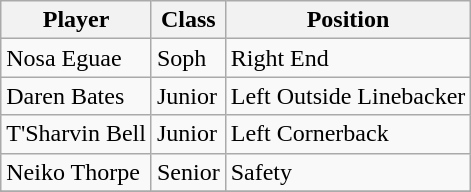<table class="wikitable" border="1">
<tr>
<th>Player</th>
<th>Class</th>
<th>Position</th>
</tr>
<tr>
<td>Nosa Eguae</td>
<td>Soph</td>
<td>Right End</td>
</tr>
<tr>
<td>Daren Bates</td>
<td>Junior</td>
<td>Left Outside Linebacker</td>
</tr>
<tr>
<td>T'Sharvin Bell</td>
<td>Junior</td>
<td>Left Cornerback</td>
</tr>
<tr>
<td>Neiko Thorpe</td>
<td>Senior</td>
<td>Safety</td>
</tr>
<tr>
</tr>
<tr>
</tr>
</table>
